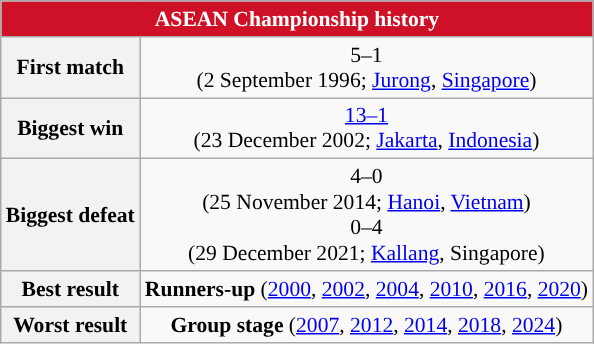<table class="wikitable collapsible collapsed" style="text-align: center;font-size:90%;">
<tr>
<th colspan=6 style="background: #CE1126; color: #FFFFFF;">ASEAN Championship history</th>
</tr>
<tr>
<th style="text-align: center;">First match</th>
<td style="text-align:center;"> 5–1 <br>(2 September 1996; <a href='#'>Jurong</a>, <a href='#'>Singapore</a>)</td>
</tr>
<tr>
<th style="text-align: center;">Biggest win</th>
<td style="text-align:center;"> <a href='#'>13–1</a> <br>(23 December 2002; <a href='#'>Jakarta</a>, <a href='#'>Indonesia</a>)</td>
</tr>
<tr>
<th style="text-align: center;">Biggest defeat</th>
<td style="text-align:center;"> 4–0 <br>(25 November 2014; <a href='#'>Hanoi</a>, <a href='#'>Vietnam</a>)<br> 0–4 <br>(29 December 2021; <a href='#'>Kallang</a>, Singapore)</td>
</tr>
<tr>
<th style="text-align: center;">Best result</th>
<td style="text-align:center;"><strong>Runners-up</strong> (<a href='#'>2000</a>, <a href='#'>2002</a>, <a href='#'>2004</a>, <a href='#'>2010</a>, <a href='#'>2016</a>, <a href='#'>2020</a>)</td>
</tr>
<tr>
<th style="text-align: center;">Worst result</th>
<td style="text-align:center;"><strong>Group stage</strong> (<a href='#'>2007</a>, <a href='#'>2012</a>, <a href='#'>2014</a>, <a href='#'>2018</a>, <a href='#'>2024</a>)</td>
</tr>
</table>
